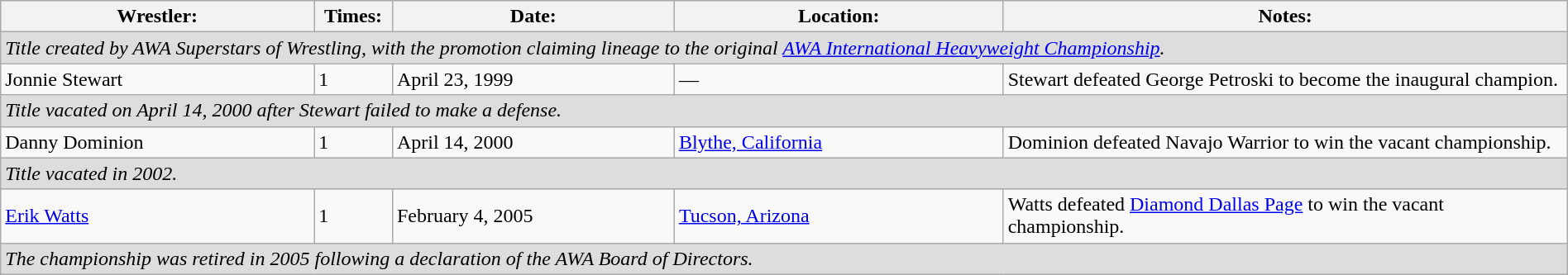<table class="wikitable" width=100%>
<tr>
<th width=20%>Wrestler:</th>
<th width=5%>Times:</th>
<th width=18%>Date:</th>
<th width=21%>Location:</th>
<th width=36%>Notes:</th>
</tr>
<tr>
<td style="background: #dddddd;" colspan=5><em>Title created by AWA Superstars of Wrestling, with the promotion claiming lineage to the original <a href='#'>AWA International Heavyweight Championship</a>.</em></td>
</tr>
<tr>
<td>Jonnie Stewart</td>
<td>1</td>
<td>April 23, 1999</td>
<td>—</td>
<td>Stewart defeated George Petroski to become the inaugural champion.</td>
</tr>
<tr>
<td style="background: #dddddd;" colspan=5><em>Title vacated on April 14, 2000 after Stewart failed to make a defense.</em></td>
</tr>
<tr>
<td>Danny Dominion</td>
<td>1</td>
<td>April 14, 2000</td>
<td><a href='#'>Blythe, California</a></td>
<td>Dominion defeated Navajo Warrior to win the vacant championship.</td>
</tr>
<tr>
<td style="background: #dddddd;" colspan=5><em>Title vacated in 2002.</em></td>
</tr>
<tr>
<td><a href='#'>Erik Watts</a></td>
<td>1</td>
<td>February 4, 2005</td>
<td><a href='#'>Tucson, Arizona</a></td>
<td>Watts defeated <a href='#'>Diamond Dallas Page</a> to win the vacant championship.</td>
</tr>
<tr>
<td style="background: #dddddd;" colspan=5><em>The championship was retired in 2005 following a declaration of the AWA Board of Directors.</em></td>
</tr>
</table>
